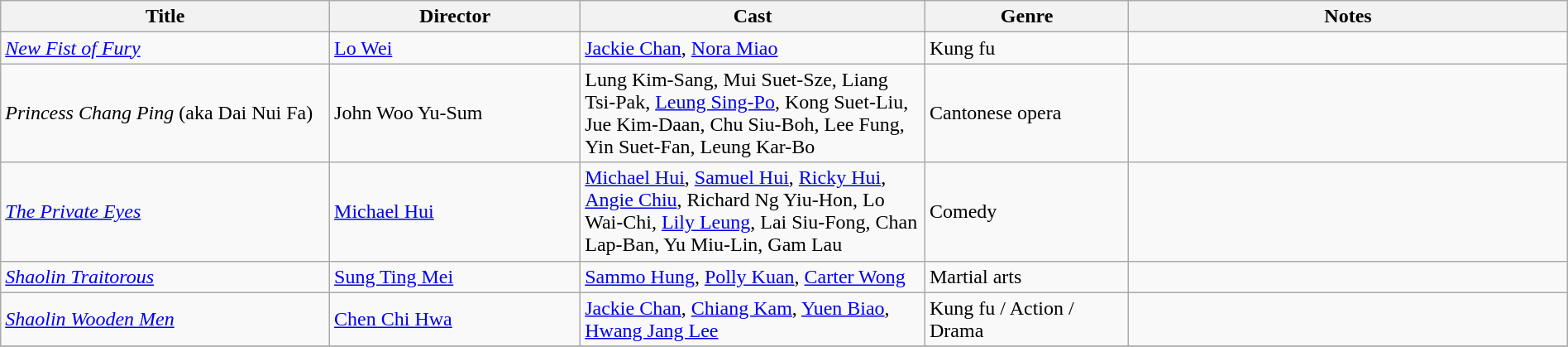<table class="wikitable" width= "100%">
<tr>
<th width=21%>Title</th>
<th width=16%>Director</th>
<th width=22%>Cast</th>
<th width=13%>Genre</th>
<th width=28%>Notes</th>
</tr>
<tr>
<td><em><a href='#'>New Fist of Fury</a></em></td>
<td><a href='#'>Lo Wei</a></td>
<td><a href='#'>Jackie Chan</a>, <a href='#'>Nora Miao</a></td>
<td>Kung fu</td>
<td></td>
</tr>
<tr>
<td><em>Princess Chang Ping</em> (aka Dai Nui Fa)</td>
<td>John Woo Yu-Sum</td>
<td>Lung Kim-Sang, Mui Suet-Sze, Liang Tsi-Pak, <a href='#'>Leung Sing-Po</a>, Kong Suet-Liu, Jue Kim-Daan, Chu Siu-Boh, Lee Fung, Yin Suet-Fan, Leung Kar-Bo</td>
<td>Cantonese opera</td>
<td></td>
</tr>
<tr>
<td><em><a href='#'>The Private Eyes</a></em></td>
<td><a href='#'>Michael Hui</a></td>
<td><a href='#'>Michael Hui</a>, <a href='#'>Samuel Hui</a>, <a href='#'>Ricky Hui</a>, <a href='#'>Angie Chiu</a>, Richard Ng Yiu-Hon, Lo Wai-Chi, <a href='#'>Lily Leung</a>, Lai Siu-Fong, Chan Lap-Ban, Yu Miu-Lin, Gam Lau</td>
<td>Comedy</td>
<td></td>
</tr>
<tr>
<td><em><a href='#'>Shaolin Traitorous</a></em></td>
<td><a href='#'>Sung Ting Mei</a></td>
<td><a href='#'>Sammo Hung</a>, <a href='#'>Polly Kuan</a>, <a href='#'>Carter Wong</a></td>
<td>Martial arts</td>
<td></td>
</tr>
<tr>
<td><em><a href='#'>Shaolin Wooden Men</a></em></td>
<td><a href='#'>Chen Chi Hwa</a></td>
<td><a href='#'>Jackie Chan</a>, <a href='#'>Chiang Kam</a>, <a href='#'>Yuen Biao</a>, <a href='#'>Hwang Jang Lee</a></td>
<td>Kung fu / Action / Drama</td>
<td></td>
</tr>
<tr>
</tr>
</table>
